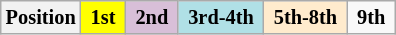<table class="wikitable" style="font-size:85%; text-align:center">
<tr>
<th>Position</th>
<td bgcolor=yellow> <strong>1st</strong> </td>
<td bgcolor=thistle> <strong>2nd</strong> </td>
<td bgcolor=#B0E0E6> <strong>3rd-4th</strong> </td>
<td bgcolor=ffebcd> <strong>5th-8th</strong> </td>
<td> <strong>9th</strong> </td>
</tr>
</table>
